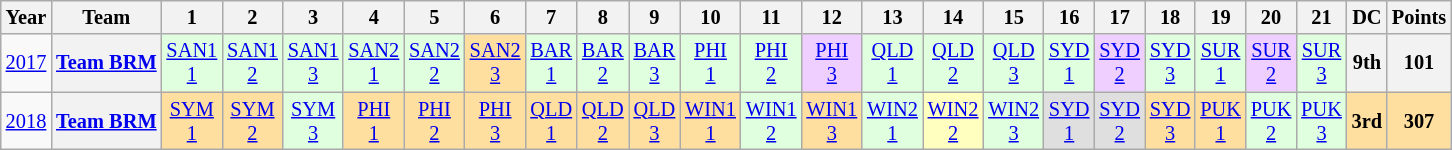<table class="wikitable" style="text-align:center; font-size:85%">
<tr>
<th>Year</th>
<th>Team</th>
<th>1</th>
<th>2</th>
<th>3</th>
<th>4</th>
<th>5</th>
<th>6</th>
<th>7</th>
<th>8</th>
<th>9</th>
<th>10</th>
<th>11</th>
<th>12</th>
<th>13</th>
<th>14</th>
<th>15</th>
<th>16</th>
<th>17</th>
<th>18</th>
<th>19</th>
<th>20</th>
<th>21</th>
<th>DC</th>
<th>Points</th>
</tr>
<tr>
<td><a href='#'>2017</a></td>
<th nowrap><a href='#'>Team BRM</a></th>
<td style=background:#DFFFDF><a href='#'>SAN1<br>1</a><br></td>
<td style=background:#DFFFDF><a href='#'>SAN1<br>2</a><br></td>
<td style=background:#DFFFDF><a href='#'>SAN1<br>3</a><br></td>
<td style=background:#DFFFDF><a href='#'>SAN2<br>1</a><br></td>
<td style=background:#DFFFDF><a href='#'>SAN2<br>2</a><br></td>
<td style=background:#FFDF9F><a href='#'>SAN2<br>3</a><br></td>
<td style=background:#DFFFDF><a href='#'>BAR<br>1</a><br></td>
<td style=background:#DFFFDF><a href='#'>BAR<br>2</a><br></td>
<td style=background:#DFFFDF><a href='#'>BAR<br>3</a><br></td>
<td style=background:#DFFFDF><a href='#'>PHI<br>1</a><br></td>
<td style=background:#DFFFDF><a href='#'>PHI<br>2</a><br></td>
<td style=background:#EFCFFF><a href='#'>PHI<br>3</a><br></td>
<td style=background:#DFFFDF><a href='#'>QLD<br>1</a><br></td>
<td style=background:#DFFFDF><a href='#'>QLD<br>2</a><br></td>
<td style=background:#DFFFDF><a href='#'>QLD<br>3</a><br></td>
<td style=background:#DFFFDF><a href='#'>SYD<br>1</a><br></td>
<td style=background:#EFCFFF><a href='#'>SYD<br>2</a><br></td>
<td style=background:#DFFFDF><a href='#'>SYD<br>3</a><br></td>
<td style=background:#DFFFDF><a href='#'>SUR<br>1</a><br></td>
<td style=background:#EFCFFF><a href='#'>SUR<br>2</a><br></td>
<td style=background:#DFFFDF><a href='#'>SUR<br>3</a><br></td>
<th>9th</th>
<th>101</th>
</tr>
<tr>
<td><a href='#'>2018</a></td>
<th nowrap><a href='#'>Team BRM</a></th>
<td style=background:#FFDF9F><a href='#'>SYM<br>1</a><br></td>
<td style=background:#FFDF9F><a href='#'>SYM<br>2</a><br></td>
<td style=background:#DFFFDF><a href='#'>SYM<br>3</a><br></td>
<td style=background:#FFDF9F><a href='#'>PHI<br>1</a><br></td>
<td style=background:#FFDF9F><a href='#'>PHI<br>2</a><br></td>
<td style=background:#FFDF9F><a href='#'>PHI<br>3</a><br></td>
<td style=background:#FFDF9F><a href='#'>QLD<br>1</a><br></td>
<td style=background:#FFDF9F><a href='#'>QLD<br>2</a><br></td>
<td style=background:#FFDF9F><a href='#'>QLD<br>3</a><br></td>
<td style=background:#FFDF9F><a href='#'>WIN1<br>1</a><br></td>
<td style=background:#DFFFDF><a href='#'>WIN1<br>2</a><br></td>
<td style=background:#FFDF9F><a href='#'>WIN1<br>3</a><br></td>
<td style=background:#DFFFDF><a href='#'>WIN2<br>1</a><br></td>
<td style=background:#FFFFBF><a href='#'>WIN2<br>2</a><br></td>
<td style=background:#DFFFDF><a href='#'>WIN2<br>3</a><br></td>
<td style=background:#DFDFDF><a href='#'>SYD<br>1</a><br></td>
<td style=background:#DFDFDF><a href='#'>SYD<br>2</a><br></td>
<td style=background:#FFDF9F><a href='#'>SYD<br>3</a><br></td>
<td style=background:#FFDF9F><a href='#'>PUK<br>1</a><br></td>
<td style=background:#DFFFDF><a href='#'>PUK<br>2</a><br></td>
<td style=background:#DFFFDF><a href='#'>PUK<br>3</a><br></td>
<th style=background:#FFDF9F>3rd</th>
<th style=background:#FFDF9F>307</th>
</tr>
</table>
